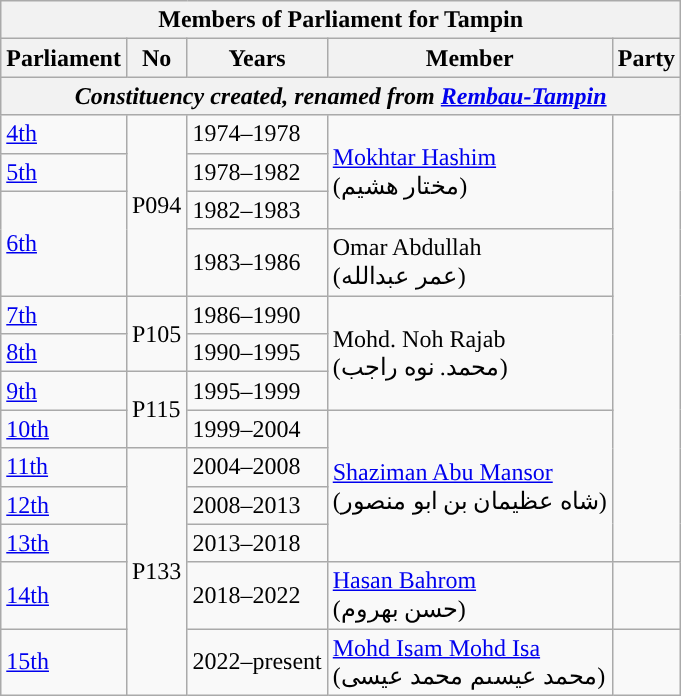<table class=wikitable>
<tr>
<th colspan="5">Members of Parliament for Tampin</th>
</tr>
<tr>
<th>Parliament</th>
<th>No</th>
<th>Years</th>
<th>Member</th>
<th>Party</th>
</tr>
<tr>
<th colspan="5" align="center"><strong><em>Constituency created, renamed from <a href='#'>Rembau-Tampin</a></em></strong></th>
</tr>
<tr>
<td><a href='#'>4th</a></td>
<td rowspan="4">P094</td>
<td>1974–1978</td>
<td rowspan=3><a href='#'>Mokhtar Hashim</a>  <br>(مختار هشيم)</td>
<td rowspan=11></td>
</tr>
<tr>
<td><a href='#'>5th</a></td>
<td>1978–1982</td>
</tr>
<tr>
<td rowspan=2><a href='#'>6th</a></td>
<td>1982–1983</td>
</tr>
<tr>
<td>1983–1986</td>
<td>Omar Abdullah <br> (عمر عبدالله)</td>
</tr>
<tr>
<td><a href='#'>7th</a></td>
<td rowspan="2">P105</td>
<td>1986–1990</td>
<td rowspan=3>Mohd. Noh Rajab <br> (محمد. نوه راجب)</td>
</tr>
<tr>
<td><a href='#'>8th</a></td>
<td>1990–1995</td>
</tr>
<tr>
<td><a href='#'>9th</a></td>
<td rowspan="2">P115</td>
<td>1995–1999</td>
</tr>
<tr>
<td><a href='#'>10th</a></td>
<td>1999–2004</td>
<td rowspan=4><a href='#'>Shaziman Abu Mansor</a> <br> (شاه عظيمان بن ابو منصور)</td>
</tr>
<tr>
<td><a href='#'>11th</a></td>
<td rowspan="5">P133</td>
<td>2004–2008</td>
</tr>
<tr>
<td><a href='#'>12th</a></td>
<td>2008–2013</td>
</tr>
<tr>
<td><a href='#'>13th</a></td>
<td>2013–2018</td>
</tr>
<tr>
<td><a href='#'>14th</a></td>
<td>2018–2022</td>
<td><a href='#'>Hasan Bahrom</a> <br> (حسن بهروم)</td>
<td></td>
</tr>
<tr>
<td><a href='#'>15th</a></td>
<td>2022–present</td>
<td><a href='#'>Mohd Isam Mohd Isa</a> <br> (محمد عيسىم محمد عيسى)</td>
<td></td>
</tr>
</table>
